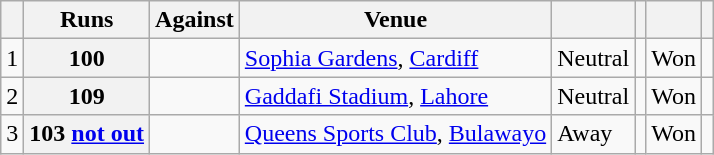<table class="wikitable">
<tr>
<th></th>
<th>Runs</th>
<th>Against</th>
<th>Venue</th>
<th></th>
<th></th>
<th></th>
<th></th>
</tr>
<tr>
<td>1</td>
<th>100</th>
<td></td>
<td><a href='#'>Sophia Gardens</a>, <a href='#'>Cardiff</a></td>
<td>Neutral</td>
<td></td>
<td>Won</td>
<td></td>
</tr>
<tr>
<td>2</td>
<th>109</th>
<td></td>
<td><a href='#'>Gaddafi Stadium</a>, <a href='#'>Lahore</a></td>
<td>Neutral</td>
<td></td>
<td>Won</td>
<td></td>
</tr>
<tr>
<td>3</td>
<th>103 <a href='#'>not out</a></th>
<td></td>
<td><a href='#'>Queens Sports Club</a>, <a href='#'>Bulawayo</a></td>
<td>Away</td>
<td></td>
<td>Won</td>
<td></td>
</tr>
</table>
